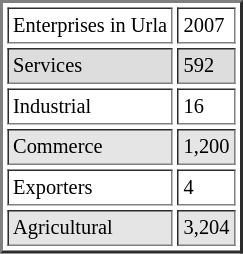<table border="2" style="font-size: 85%" align=right cellpadding="3" cellspacing="3">
<tr bgcolor="#ffffff">
<td>Enterprises in Urla</td>
<td>2007</td>
</tr>
<tr bgcolor="#dddddd">
<td>Services</td>
<td>592</td>
</tr>
<tr bgcolor="#ffffff">
<td>Industrial</td>
<td>16</td>
</tr>
<tr bgcolor="#e5e5e5">
<td>Commerce</td>
<td>1,200</td>
</tr>
<tr bgcolor="#ffffff">
<td>Exporters</td>
<td>4</td>
</tr>
<tr bgcolor="#e5e5e5">
<td>Agricultural</td>
<td>3,204</td>
</tr>
</table>
